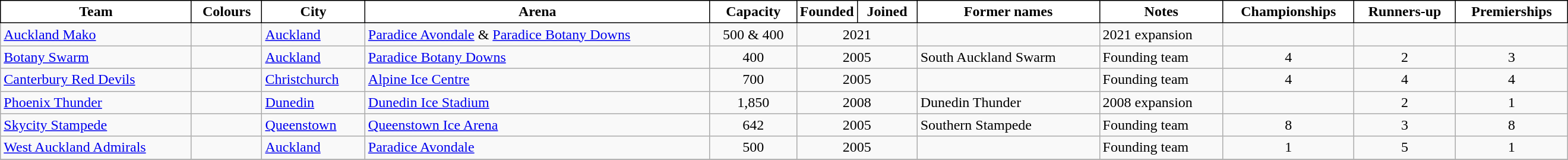<table class="wikitable toccolours" style="width:110em">
<tr>
</tr>
<tr>
<th style="background:#FFFFFF;color:black;border:#000000 1px solid">Team</th>
<th style="background:#FFFFFF;color:black;border:#000000 1px solid">Colours</th>
<th style="background:#FFFFFF;color:black;border:#000000 1px solid">City</th>
<th style="background:#FFFFFF;color:black;border:#000000 1px solid">Arena</th>
<th style="background:#FFFFFF;color:black;border:#000000 1px solid">Capacity</th>
<th style="background:#FFFFFF;color:black;border:#000000 1px solid; width: 60px">Founded</th>
<th style="background:#FFFFFF;color:black;border:#000000 1px solid; width: 60px">Joined</th>
<th style="background:#FFFFFF;color:black;border:#000000 1px solid">Former names</th>
<th style="background:#FFFFFF;color:black;border:#000000 1px solid">Notes</th>
<th style="background:#FFFFFF;color:black;border:#000000 1px solid">Championships</th>
<th style="background:#FFFFFF;color:black;border:#000000 1px solid">Runners-up</th>
<th style="background:#FFFFFF;color:black;border:#000000 1px solid">Premierships</th>
</tr>
<tr>
<td><a href='#'>Auckland Mako</a></td>
<td align=center> </td>
<td><a href='#'>Auckland</a></td>
<td><a href='#'>Paradice Avondale</a> & <a href='#'>Paradice Botany Downs</a></td>
<td align=center>500 & 400</td>
<td colspan=2 align=center>2021</td>
<td></td>
<td>2021 expansion</td>
<td></td>
<td></td>
<td></td>
</tr>
<tr>
<td><a href='#'>Botany Swarm</a></td>
<td align=center> </td>
<td><a href='#'>Auckland</a></td>
<td><a href='#'>Paradice Botany Downs</a></td>
<td align=center>400</td>
<td colspan=2 align=center>2005</td>
<td>South Auckland Swarm</td>
<td>Founding team</td>
<td align=center>4</td>
<td align=center>2</td>
<td align=center>3</td>
</tr>
<tr>
<td><a href='#'>Canterbury Red Devils</a></td>
<td align=center> </td>
<td> <a href='#'>Christchurch</a></td>
<td><a href='#'>Alpine Ice Centre</a></td>
<td align=center>700</td>
<td colspan=2 align=center>2005</td>
<td></td>
<td>Founding team</td>
<td align=center>4</td>
<td align=center>4</td>
<td align=center>4</td>
</tr>
<tr>
<td><a href='#'>Phoenix Thunder</a></td>
<td align=center> </td>
<td> <a href='#'>Dunedin</a></td>
<td><a href='#'>Dunedin Ice Stadium</a></td>
<td align=center>1,850</td>
<td colspan=2 align=center>2008</td>
<td>Dunedin Thunder</td>
<td>2008 expansion</td>
<td></td>
<td align=center>2</td>
<td align=center>1</td>
</tr>
<tr>
<td><a href='#'>Skycity Stampede</a></td>
<td align=center> </td>
<td> <a href='#'>Queenstown</a></td>
<td><a href='#'>Queenstown Ice Arena</a></td>
<td align=center>642</td>
<td colspan=2 align=center>2005</td>
<td>Southern Stampede</td>
<td>Founding team</td>
<td align=center>8</td>
<td align=center>3</td>
<td align=center>8</td>
</tr>
<tr>
<td><a href='#'>West Auckland Admirals</a></td>
<td align=center> </td>
<td> <a href='#'>Auckland</a></td>
<td><a href='#'>Paradice Avondale</a></td>
<td align=center>500</td>
<td colspan=2 align=center>2005</td>
<td></td>
<td>Founding team</td>
<td align=center>1</td>
<td align=center>5</td>
<td align=center>1</td>
</tr>
<tr>
</tr>
</table>
